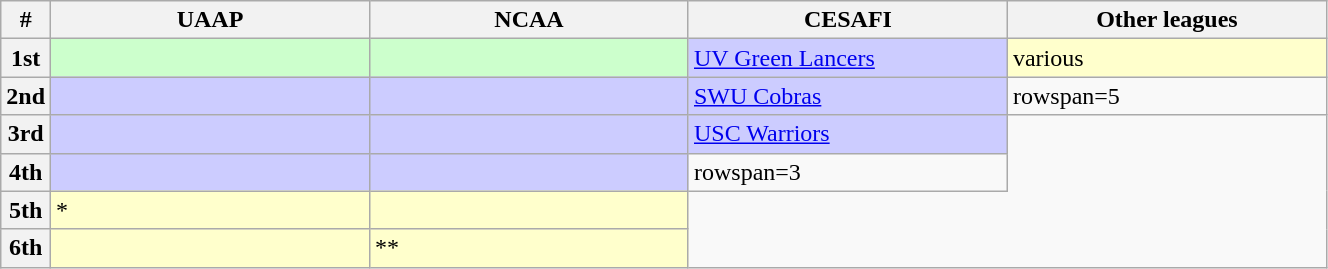<table class=wikitable width=70%>
<tr>
<th width=2%>#</th>
<th width=24%>UAAP</th>
<th width=24%>NCAA</th>
<th width=24%>CESAFI</th>
<th width=24%>Other leagues</th>
</tr>
<tr>
<th>1st</th>
<td bgcolor=#CFC></td>
<td bgcolor=#CFC></td>
<td bgcolor=#CCF><a href='#'>UV Green Lancers</a></td>
<td bgcolor=#FFC>various</td>
</tr>
<tr>
<th>2nd</th>
<td bgcolor=#CCF></td>
<td bgcolor=#CCF></td>
<td bgcolor=#CCF><a href='#'>SWU Cobras</a></td>
<td>rowspan=5 </td>
</tr>
<tr>
<th>3rd</th>
<td bgcolor=#CCF></td>
<td bgcolor=#CCF></td>
<td bgcolor=#CCF><a href='#'>USC Warriors</a></td>
</tr>
<tr>
<th>4th</th>
<td bgcolor=#CCF></td>
<td bgcolor=#CCF></td>
<td>rowspan=3 </td>
</tr>
<tr>
<th>5th</th>
<td bgcolor=#FFC>*</td>
<td bgcolor=#FFC></td>
</tr>
<tr>
<th>6th</th>
<td bgcolor=#FFC></td>
<td bgcolor=#FFC>**</td>
</tr>
</table>
